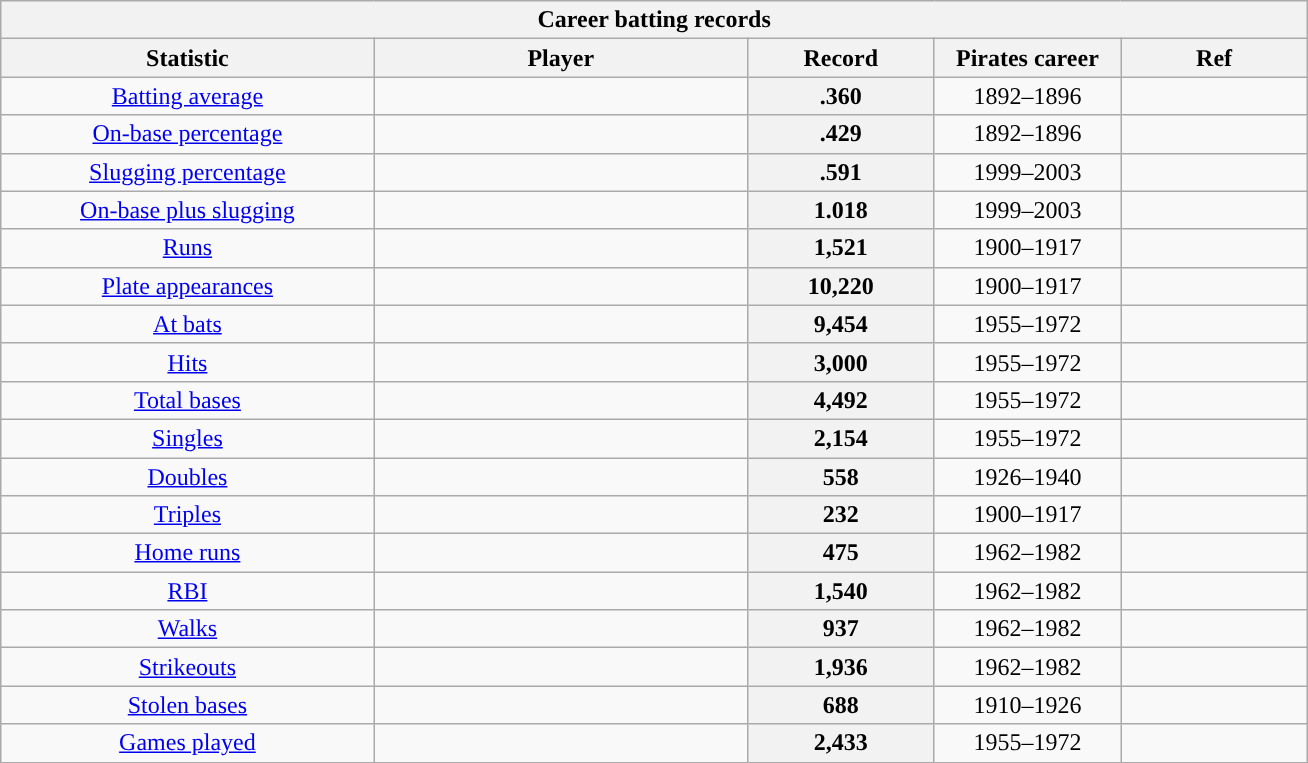<table class="wikitable sortable" style="text-align:center" width="69%">
<tr>
<th colspan=5>Career batting records</th>
</tr>
<tr>
<th scope="col" width=20%>Statistic</th>
<th scope="col" width=20%>Player</th>
<th scope="col" width=10% class="unsortable">Record</th>
<th scope="col" width=10%>Pirates career</th>
<th scope="col" width=10% class="unsortable">Ref</th>
</tr>
<tr>
<td><a href='#'>Batting average</a></td>
<td></td>
<th scope="row">.360</th>
<td>1892–1896</td>
<td></td>
</tr>
<tr>
<td><a href='#'>On-base percentage</a></td>
<td></td>
<th scope="row">.429</th>
<td>1892–1896</td>
<td></td>
</tr>
<tr>
<td><a href='#'>Slugging percentage</a></td>
<td></td>
<th scope="row">.591</th>
<td>1999–2003</td>
<td></td>
</tr>
<tr>
<td><a href='#'>On-base plus slugging</a></td>
<td></td>
<th scope="row">1.018</th>
<td>1999–2003</td>
<td></td>
</tr>
<tr>
<td><a href='#'>Runs</a></td>
<td></td>
<th scope="row">1,521</th>
<td>1900–1917</td>
<td></td>
</tr>
<tr>
<td><a href='#'>Plate appearances</a></td>
<td></td>
<th scope="row">10,220</th>
<td>1900–1917</td>
<td></td>
</tr>
<tr>
<td><a href='#'>At bats</a></td>
<td></td>
<th scope="row">9,454</th>
<td>1955–1972</td>
<td></td>
</tr>
<tr>
<td><a href='#'>Hits</a></td>
<td></td>
<th scope="row">3,000</th>
<td>1955–1972</td>
<td></td>
</tr>
<tr>
<td><a href='#'>Total bases</a></td>
<td></td>
<th scope="row">4,492</th>
<td>1955–1972</td>
<td></td>
</tr>
<tr>
<td><a href='#'>Singles</a></td>
<td></td>
<th scope="row">2,154</th>
<td>1955–1972</td>
<td></td>
</tr>
<tr>
<td><a href='#'>Doubles</a></td>
<td></td>
<th scope="row">558</th>
<td>1926–1940</td>
<td></td>
</tr>
<tr>
<td><a href='#'>Triples</a></td>
<td></td>
<th scope="row">232</th>
<td>1900–1917</td>
<td></td>
</tr>
<tr>
<td><a href='#'>Home runs</a></td>
<td></td>
<th scope="row">475</th>
<td>1962–1982</td>
<td></td>
</tr>
<tr>
<td><a href='#'>RBI</a></td>
<td></td>
<th scope="row">1,540</th>
<td>1962–1982</td>
<td></td>
</tr>
<tr>
<td><a href='#'>Walks</a></td>
<td></td>
<th scope="row">937</th>
<td>1962–1982</td>
<td></td>
</tr>
<tr>
<td><a href='#'>Strikeouts</a></td>
<td></td>
<th scope="row">1,936</th>
<td>1962–1982</td>
<td></td>
</tr>
<tr>
<td><a href='#'>Stolen bases</a></td>
<td></td>
<th scope="row">688</th>
<td>1910–1926</td>
<td></td>
</tr>
<tr>
<td><a href='#'>Games played</a></td>
<td></td>
<th scope="row">2,433</th>
<td>1955–1972</td>
<td></td>
</tr>
</table>
